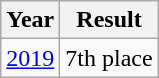<table class="wikitable">
<tr>
<th>Year</th>
<th>Result</th>
</tr>
<tr>
<td><a href='#'>2019</a></td>
<td>7th place</td>
</tr>
</table>
